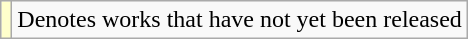<table class="wikitable">
<tr>
<td style="background:#FFFFCC;"></td>
<td>Denotes works that have not yet been released</td>
</tr>
</table>
